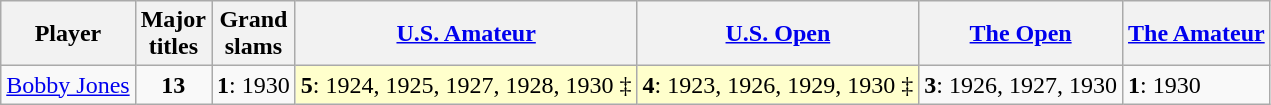<table class="wikitable">
<tr>
<th>Player</th>
<th>Major<br>titles</th>
<th>Grand<br>slams</th>
<th><a href='#'>U.S. Amateur</a></th>
<th><a href='#'>U.S. Open</a></th>
<th><a href='#'>The Open</a></th>
<th><a href='#'>The Amateur</a></th>
</tr>
<tr>
<td> <a href='#'>Bobby Jones</a></td>
<td align=center><strong>13</strong></td>
<td align=center><strong>1</strong>: 1930</td>
<td style="background:#FFFFCC;"><strong>5</strong>: 1924, 1925, 1927, 1928, 1930 ‡</td>
<td style="background:#FFFFCC;"><strong>4</strong>: 1923, 1926, 1929, 1930 ‡</td>
<td><strong>3</strong>: 1926, 1927, 1930</td>
<td><strong>1</strong>: 1930</td>
</tr>
</table>
